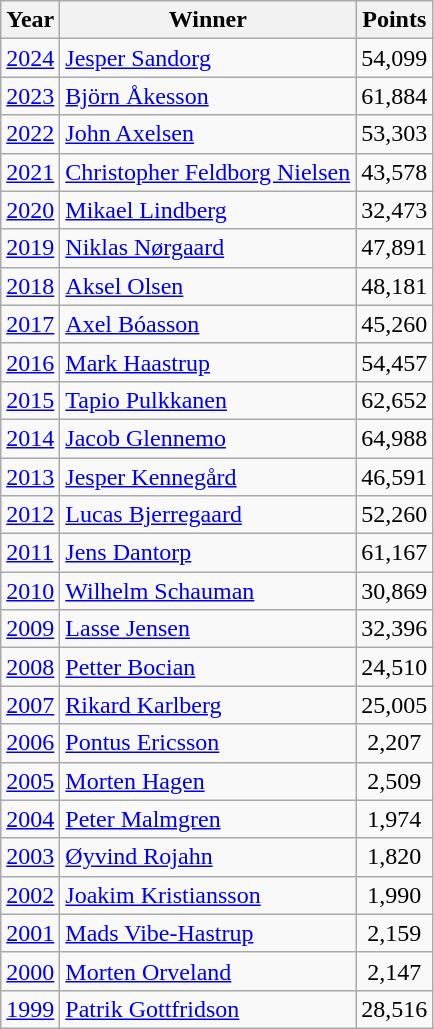<table class=wikitable>
<tr>
<th>Year</th>
<th>Winner</th>
<th>Points</th>
</tr>
<tr>
<td><a href='#'>2024</a></td>
<td> <a href='#'>Jesper Sandorg</a></td>
<td align=center>54,099</td>
</tr>
<tr>
<td><a href='#'>2023</a></td>
<td> <a href='#'>Björn Åkesson</a></td>
<td align=center>61,884</td>
</tr>
<tr>
<td><a href='#'>2022</a></td>
<td> <a href='#'>John Axelsen</a></td>
<td align=center>53,303</td>
</tr>
<tr>
<td><a href='#'>2021</a></td>
<td> <a href='#'>Christopher Feldborg Nielsen</a></td>
<td align=center>43,578</td>
</tr>
<tr>
<td><a href='#'>2020</a></td>
<td> <a href='#'>Mikael Lindberg</a></td>
<td align=center>32,473</td>
</tr>
<tr>
<td><a href='#'>2019</a></td>
<td> <a href='#'>Niklas Nørgaard</a></td>
<td align=center>47,891</td>
</tr>
<tr>
<td><a href='#'>2018</a></td>
<td> <a href='#'>Aksel Olsen</a></td>
<td align=center>48,181</td>
</tr>
<tr>
<td><a href='#'>2017</a></td>
<td> <a href='#'>Axel Bóasson</a></td>
<td align=center>45,260</td>
</tr>
<tr>
<td><a href='#'>2016</a></td>
<td> <a href='#'>Mark Haastrup</a></td>
<td align=center>54,457</td>
</tr>
<tr>
<td><a href='#'>2015</a></td>
<td> <a href='#'>Tapio Pulkkanen</a></td>
<td align=center>62,652</td>
</tr>
<tr>
<td><a href='#'>2014</a></td>
<td> <a href='#'>Jacob Glennemo</a></td>
<td align=center>64,988</td>
</tr>
<tr>
<td><a href='#'>2013</a></td>
<td> <a href='#'>Jesper Kennegård</a></td>
<td align=center>46,591</td>
</tr>
<tr>
<td><a href='#'>2012</a></td>
<td> <a href='#'>Lucas Bjerregaard</a></td>
<td align=center>52,260</td>
</tr>
<tr>
<td><a href='#'>2011</a></td>
<td> <a href='#'>Jens Dantorp</a></td>
<td align=center>61,167</td>
</tr>
<tr>
<td><a href='#'>2010</a></td>
<td> <a href='#'>Wilhelm Schauman</a></td>
<td align=center>30,869</td>
</tr>
<tr>
<td><a href='#'>2009</a></td>
<td> <a href='#'>Lasse Jensen</a></td>
<td align=center>32,396</td>
</tr>
<tr>
<td><a href='#'>2008</a></td>
<td> <a href='#'>Petter Bocian</a></td>
<td align=center>24,510</td>
</tr>
<tr>
<td><a href='#'>2007</a></td>
<td> <a href='#'>Rikard Karlberg</a></td>
<td align=center>25,005</td>
</tr>
<tr>
<td><a href='#'>2006</a></td>
<td> <a href='#'>Pontus Ericsson</a></td>
<td align=center>2,207</td>
</tr>
<tr>
<td><a href='#'>2005</a></td>
<td> <a href='#'>Morten Hagen</a></td>
<td align=center>2,509</td>
</tr>
<tr>
<td><a href='#'>2004</a></td>
<td> <a href='#'>Peter Malmgren</a></td>
<td align=center>1,974</td>
</tr>
<tr>
<td><a href='#'>2003</a></td>
<td> <a href='#'>Øyvind Rojahn</a></td>
<td align=center>1,820</td>
</tr>
<tr>
<td><a href='#'>2002</a></td>
<td> <a href='#'>Joakim Kristiansson</a></td>
<td align=center>1,990</td>
</tr>
<tr>
<td><a href='#'>2001</a></td>
<td> <a href='#'>Mads Vibe-Hastrup</a></td>
<td align=center>2,159</td>
</tr>
<tr>
<td><a href='#'>2000</a></td>
<td> <a href='#'>Morten Orveland</a></td>
<td align=center>2,147</td>
</tr>
<tr>
<td><a href='#'>1999</a></td>
<td> <a href='#'>Patrik Gottfridson</a></td>
<td align=center>28,516</td>
</tr>
</table>
